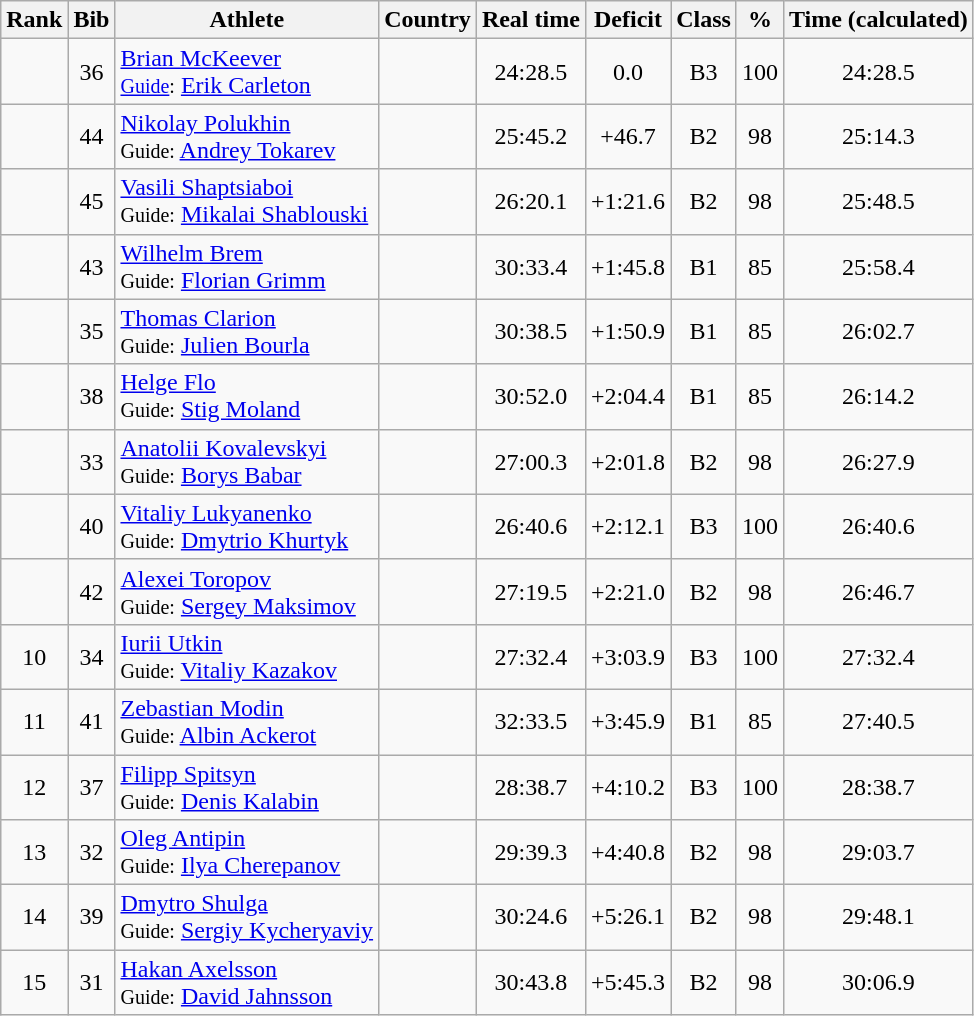<table class="wikitable sortable" style="text-align:center">
<tr>
<th>Rank</th>
<th>Bib</th>
<th>Athlete</th>
<th>Country</th>
<th>Real time</th>
<th>Deficit</th>
<th>Class</th>
<th>%</th>
<th>Time (calculated)</th>
</tr>
<tr>
<td></td>
<td>36</td>
<td align=left><a href='#'>Brian McKeever</a><br><small><a href='#'>Guide</a>:</small> <a href='#'>Erik Carleton</a></td>
<td align=left></td>
<td>24:28.5</td>
<td>0.0</td>
<td>B3</td>
<td>100</td>
<td>24:28.5</td>
</tr>
<tr>
<td></td>
<td>44</td>
<td align=left><a href='#'>Nikolay Polukhin</a><br><small>Guide:</small> <a href='#'>Andrey Tokarev</a></td>
<td align=left></td>
<td>25:45.2</td>
<td>+46.7</td>
<td>B2</td>
<td>98</td>
<td>25:14.3</td>
</tr>
<tr>
<td></td>
<td>45</td>
<td align=left><a href='#'>Vasili Shaptsiaboi</a><br><small>Guide:</small> <a href='#'>Mikalai Shablouski</a></td>
<td align=left></td>
<td>26:20.1</td>
<td>+1:21.6</td>
<td>B2</td>
<td>98</td>
<td>25:48.5</td>
</tr>
<tr>
<td></td>
<td>43</td>
<td align=left><a href='#'>Wilhelm Brem</a><br><small>Guide:</small> <a href='#'>Florian Grimm</a></td>
<td align=left></td>
<td>30:33.4</td>
<td>+1:45.8</td>
<td>B1</td>
<td>85</td>
<td>25:58.4</td>
</tr>
<tr>
<td></td>
<td>35</td>
<td align=left><a href='#'>Thomas Clarion</a><br><small>Guide:</small> <a href='#'>Julien Bourla</a></td>
<td align=left></td>
<td>30:38.5</td>
<td>+1:50.9</td>
<td>B1</td>
<td>85</td>
<td>26:02.7</td>
</tr>
<tr>
<td></td>
<td>38</td>
<td align=left><a href='#'>Helge Flo</a><br><small>Guide:</small> <a href='#'>Stig Moland</a></td>
<td align=left></td>
<td>30:52.0</td>
<td>+2:04.4</td>
<td>B1</td>
<td>85</td>
<td>26:14.2</td>
</tr>
<tr>
<td></td>
<td>33</td>
<td align=left><a href='#'>Anatolii Kovalevskyi</a><br><small>Guide:</small> <a href='#'>Borys Babar</a></td>
<td align=left></td>
<td>27:00.3</td>
<td>+2:01.8</td>
<td>B2</td>
<td>98</td>
<td>26:27.9</td>
</tr>
<tr>
<td></td>
<td>40</td>
<td align=left><a href='#'>Vitaliy Lukyanenko</a><br><small>Guide:</small> <a href='#'>Dmytrio Khurtyk</a></td>
<td align=left></td>
<td>26:40.6</td>
<td>+2:12.1</td>
<td>B3</td>
<td>100</td>
<td>26:40.6</td>
</tr>
<tr>
<td></td>
<td>42</td>
<td align=left><a href='#'>Alexei Toropov</a><br><small>Guide:</small> <a href='#'>Sergey Maksimov</a></td>
<td align=left></td>
<td>27:19.5</td>
<td>+2:21.0</td>
<td>B2</td>
<td>98</td>
<td>26:46.7</td>
</tr>
<tr>
<td>10</td>
<td>34</td>
<td align=left><a href='#'>Iurii Utkin</a><br><small>Guide:</small> <a href='#'>Vitaliy Kazakov</a></td>
<td align=left></td>
<td>27:32.4</td>
<td>+3:03.9</td>
<td>B3</td>
<td>100</td>
<td>27:32.4</td>
</tr>
<tr>
<td>11</td>
<td>41</td>
<td align=left><a href='#'>Zebastian Modin</a><br><small>Guide:</small> <a href='#'>Albin Ackerot</a></td>
<td align=left></td>
<td>32:33.5</td>
<td>+3:45.9</td>
<td>B1</td>
<td>85</td>
<td>27:40.5</td>
</tr>
<tr>
<td>12</td>
<td>37</td>
<td align=left><a href='#'>Filipp Spitsyn</a><br><small>Guide:</small> <a href='#'>Denis Kalabin</a></td>
<td align=left></td>
<td>28:38.7</td>
<td>+4:10.2</td>
<td>B3</td>
<td>100</td>
<td>28:38.7</td>
</tr>
<tr>
<td>13</td>
<td>32</td>
<td align=left><a href='#'>Oleg Antipin</a><br><small>Guide:</small> <a href='#'>Ilya Cherepanov</a></td>
<td align=left></td>
<td>29:39.3</td>
<td>+4:40.8</td>
<td>B2</td>
<td>98</td>
<td>29:03.7</td>
</tr>
<tr>
<td>14</td>
<td>39</td>
<td align=left><a href='#'>Dmytro Shulga</a><br><small>Guide:</small> <a href='#'>Sergiy Kycheryaviy</a></td>
<td align=left></td>
<td>30:24.6</td>
<td>+5:26.1</td>
<td>B2</td>
<td>98</td>
<td>29:48.1</td>
</tr>
<tr>
<td>15</td>
<td>31</td>
<td align=left><a href='#'>Hakan Axelsson</a><br><small>Guide:</small> <a href='#'>David Jahnsson</a></td>
<td align=left></td>
<td>30:43.8</td>
<td>+5:45.3</td>
<td>B2</td>
<td>98</td>
<td>30:06.9</td>
</tr>
</table>
